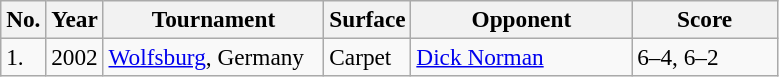<table class="sortable wikitable" style=font-size:97%>
<tr>
<th style="width:20px">No.</th>
<th style="width:30px">Year</th>
<th style="width:140px">Tournament</th>
<th style="width:50px">Surface</th>
<th style="width:140px">Opponent</th>
<th style="width:90px" class="unsortable">Score</th>
</tr>
<tr>
<td>1.</td>
<td>2002</td>
<td><a href='#'>Wolfsburg</a>, Germany</td>
<td>Carpet</td>
<td> <a href='#'>Dick Norman</a></td>
<td>6–4, 6–2</td>
</tr>
</table>
